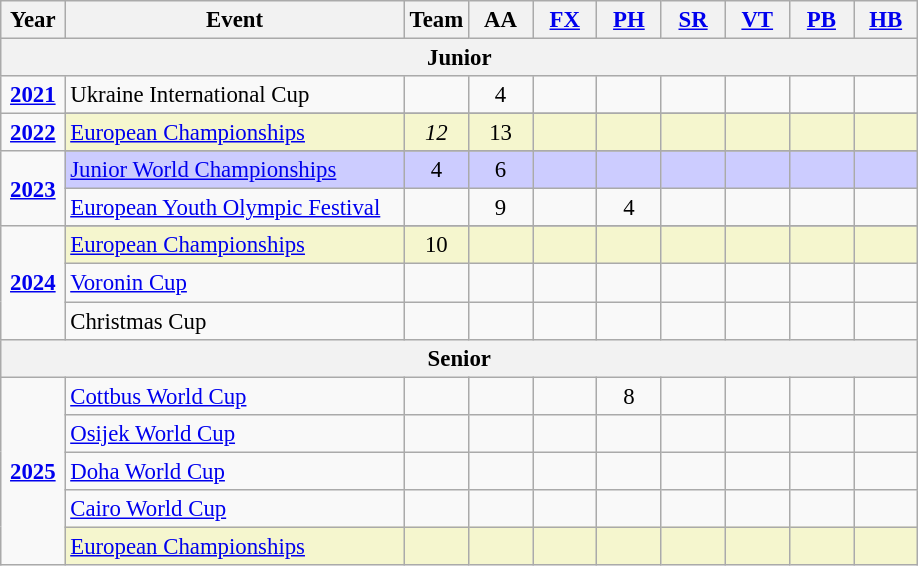<table class="wikitable sortable" style="text-align:center; font-size:95%;">
<tr>
<th width=7% class=unsortable>Year</th>
<th width=37% class=unsortable>Event</th>
<th width=7% class=unsortable>Team</th>
<th width=7% class=unsortable>AA</th>
<th width=7% class=unsortable><a href='#'>FX</a></th>
<th width=7% class=unsortable><a href='#'>PH</a></th>
<th width=7% class=unsortable><a href='#'>SR</a></th>
<th width=7% class=unsortable><a href='#'>VT</a></th>
<th width=7% class=unsortable><a href='#'>PB</a></th>
<th width=7% class=unsortable><a href='#'>HB</a></th>
</tr>
<tr>
<th colspan="10">Junior</th>
</tr>
<tr>
<td rowspan="1"><strong><a href='#'>2021</a></strong></td>
<td align=left>Ukraine International Cup</td>
<td></td>
<td>4</td>
<td></td>
<td></td>
<td></td>
<td></td>
<td></td>
<td></td>
</tr>
<tr>
<td rowspan="2"><strong><a href='#'>2022</a></strong></td>
</tr>
<tr bgcolor=#F5F6CE>
<td align=left><a href='#'>European Championships</a></td>
<td><em>12</em></td>
<td>13</td>
<td></td>
<td></td>
<td></td>
<td></td>
<td></td>
<td></td>
</tr>
<tr>
<td rowspan="3"><strong><a href='#'>2023</a></strong></td>
</tr>
<tr style="background:#ccf;">
<td align=left><a href='#'>Junior World Championships</a></td>
<td>4</td>
<td>6</td>
<td></td>
<td></td>
<td></td>
<td></td>
<td></td>
<td></td>
</tr>
<tr>
<td align=left><a href='#'>European Youth Olympic Festival</a></td>
<td></td>
<td>9</td>
<td></td>
<td>4</td>
<td></td>
<td></td>
<td></td>
<td></td>
</tr>
<tr>
<td rowspan="4"><strong><a href='#'>2024</a></strong></td>
</tr>
<tr bgcolor=#F5F6CE>
<td align=left><a href='#'>European Championships</a></td>
<td>10</td>
<td></td>
<td></td>
<td></td>
<td></td>
<td></td>
<td></td>
<td></td>
</tr>
<tr>
<td align=left><a href='#'>Voronin Cup</a></td>
<td></td>
<td></td>
<td></td>
<td></td>
<td></td>
<td></td>
<td></td>
<td></td>
</tr>
<tr>
<td align=left>Christmas Cup</td>
<td></td>
<td></td>
<td></td>
<td></td>
<td></td>
<td></td>
<td></td>
<td></td>
</tr>
<tr>
<th colspan="10">Senior</th>
</tr>
<tr>
<td rowspan="5"><strong><a href='#'>2025</a></strong></td>
<td align=left><a href='#'>Cottbus World Cup</a></td>
<td></td>
<td></td>
<td></td>
<td>8</td>
<td></td>
<td></td>
<td></td>
<td></td>
</tr>
<tr>
<td align=left><a href='#'>Osijek World Cup</a></td>
<td></td>
<td></td>
<td></td>
<td></td>
<td></td>
<td></td>
<td></td>
<td></td>
</tr>
<tr>
<td align=left><a href='#'>Doha World Cup</a></td>
<td></td>
<td></td>
<td></td>
<td></td>
<td></td>
<td></td>
<td></td>
<td></td>
</tr>
<tr>
<td align=left><a href='#'>Cairo World Cup</a></td>
<td></td>
<td></td>
<td></td>
<td></td>
<td></td>
<td></td>
<td></td>
<td></td>
</tr>
<tr bgcolor=#F5F6CE>
<td align=left><a href='#'>European Championships</a></td>
<td></td>
<td></td>
<td></td>
<td></td>
<td></td>
<td></td>
<td></td>
<td></td>
</tr>
</table>
